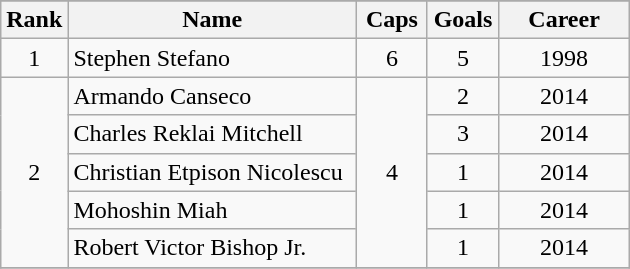<table class="wikitable sortable" style="text-align: center;">
<tr>
</tr>
<tr>
<th width=20px>Rank</th>
<th class="unsortable" style="width:185px;">Name</th>
<th width=40px>Caps</th>
<th width=40px>Goals</th>
<th class="unsortable" style="width:80px;">Career</th>
</tr>
<tr>
<td>1</td>
<td align=left>Stephen Stefano</td>
<td>6</td>
<td>5</td>
<td>1998</td>
</tr>
<tr>
<td rowspan=5>2</td>
<td align=left>Armando Canseco</td>
<td rowspan=5>4</td>
<td>2</td>
<td>2014</td>
</tr>
<tr>
<td align=left>Charles Reklai Mitchell</td>
<td>3</td>
<td>2014</td>
</tr>
<tr>
<td align=left>Christian Etpison Nicolescu</td>
<td>1</td>
<td>2014</td>
</tr>
<tr>
<td align=left>Mohoshin Miah</td>
<td>1</td>
<td>2014</td>
</tr>
<tr>
<td align=left>Robert Victor Bishop Jr.</td>
<td>1</td>
<td>2014</td>
</tr>
<tr>
</tr>
</table>
